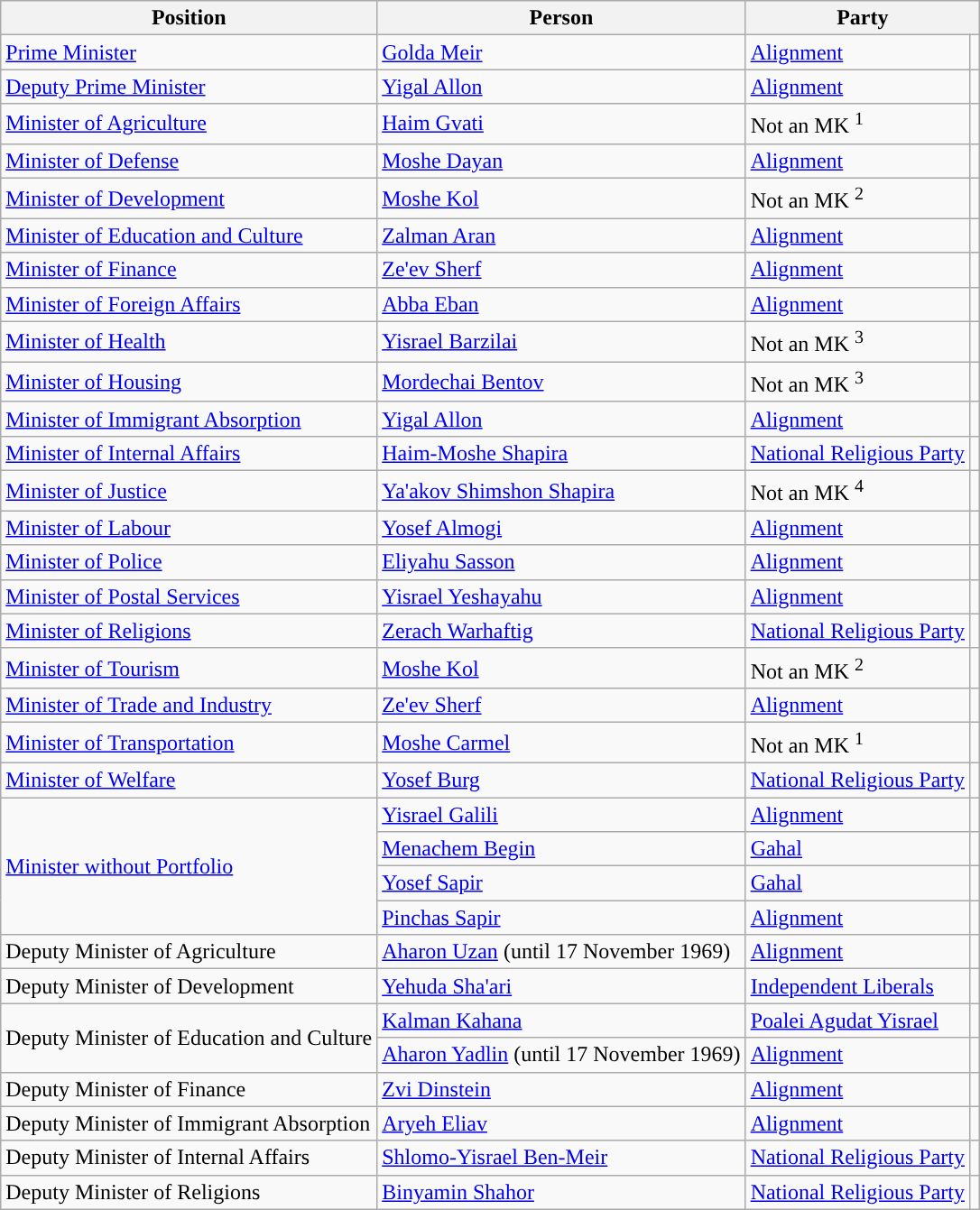<table class=wikitable style="text-align:left">
<tr>
<th>Position</th>
<th>Person</th>
<th colspan=2>Party</th>
</tr>
<tr>
<td><a href='#'>Prime Minister</a></td>
<td><a href='#'>Golda Meir</a></td>
<td><a href='#'>Alignment</a></td>
<td style="background:"></td>
</tr>
<tr>
<td><a href='#'>Deputy Prime Minister</a></td>
<td><a href='#'>Yigal Allon</a></td>
<td><a href='#'>Alignment</a></td>
<td style="background:"></td>
</tr>
<tr>
<td><a href='#'>Minister of Agriculture</a></td>
<td><a href='#'>Haim Gvati</a></td>
<td>Not an MK <sup>1</sup></td>
<td style="background:"></td>
</tr>
<tr>
<td><a href='#'>Minister of Defense</a></td>
<td><a href='#'>Moshe Dayan</a></td>
<td><a href='#'>Alignment</a></td>
<td style="background:"></td>
</tr>
<tr>
<td><a href='#'>Minister of Development</a></td>
<td><a href='#'>Moshe Kol</a></td>
<td>Not an MK <sup>2</sup></td>
<td style="background:"></td>
</tr>
<tr>
<td><a href='#'>Minister of Education and Culture</a></td>
<td><a href='#'>Zalman Aran</a></td>
<td><a href='#'>Alignment</a></td>
<td style="background:"></td>
</tr>
<tr>
<td><a href='#'>Minister of Finance</a></td>
<td><a href='#'>Ze'ev Sherf</a></td>
<td><a href='#'>Alignment</a></td>
<td style="background:"></td>
</tr>
<tr>
<td><a href='#'>Minister of Foreign Affairs</a></td>
<td><a href='#'>Abba Eban</a></td>
<td><a href='#'>Alignment</a></td>
<td style="background:"></td>
</tr>
<tr>
<td><a href='#'>Minister of Health</a></td>
<td><a href='#'>Yisrael Barzilai</a></td>
<td>Not an MK <sup>3</sup></td>
<td style="background:"></td>
</tr>
<tr>
<td><a href='#'>Minister of Housing</a></td>
<td><a href='#'>Mordechai Bentov</a></td>
<td>Not an MK <sup>3</sup></td>
<td style="background:"></td>
</tr>
<tr>
<td><a href='#'>Minister of Immigrant Absorption</a></td>
<td><a href='#'>Yigal Allon</a></td>
<td><a href='#'>Alignment</a></td>
<td style="background:"></td>
</tr>
<tr>
<td><a href='#'>Minister of Internal Affairs</a></td>
<td><a href='#'>Haim-Moshe Shapira</a></td>
<td><a href='#'>National Religious Party</a></td>
<td style="background:"></td>
</tr>
<tr>
<td><a href='#'>Minister of Justice</a></td>
<td><a href='#'>Ya'akov Shimshon Shapira</a></td>
<td>Not an MK <sup>4</sup></td>
<td style="background:"></td>
</tr>
<tr>
<td><a href='#'>Minister of Labour</a></td>
<td><a href='#'>Yosef Almogi</a></td>
<td><a href='#'>Alignment</a></td>
<td style="background:"></td>
</tr>
<tr>
<td><a href='#'>Minister of Police</a></td>
<td><a href='#'>Eliyahu Sasson</a></td>
<td><a href='#'>Alignment</a></td>
<td style="background:"></td>
</tr>
<tr>
<td><a href='#'>Minister of Postal Services</a></td>
<td><a href='#'>Yisrael Yeshayahu</a></td>
<td><a href='#'>Alignment</a></td>
<td style="background:"></td>
</tr>
<tr>
<td><a href='#'>Minister of Religions</a></td>
<td><a href='#'>Zerach Warhaftig</a></td>
<td><a href='#'>National Religious Party</a></td>
<td style="background:"></td>
</tr>
<tr>
<td><a href='#'>Minister of Tourism</a></td>
<td><a href='#'>Moshe Kol</a></td>
<td>Not an MK <sup>2</sup></td>
<td style="background:"></td>
</tr>
<tr>
<td><a href='#'>Minister of Trade and Industry</a></td>
<td><a href='#'>Ze'ev Sherf</a></td>
<td><a href='#'>Alignment</a></td>
<td style="background:"></td>
</tr>
<tr>
<td><a href='#'>Minister of Transportation</a></td>
<td><a href='#'>Moshe Carmel</a></td>
<td>Not an MK <sup>1</sup></td>
<td style="background:"></td>
</tr>
<tr>
<td><a href='#'>Minister of Welfare</a></td>
<td><a href='#'>Yosef Burg</a></td>
<td><a href='#'>National Religious Party</a></td>
<td style="background:"></td>
</tr>
<tr>
<td rowspan=4><a href='#'>Minister without Portfolio</a></td>
<td><a href='#'>Yisrael Galili</a></td>
<td><a href='#'>Alignment</a></td>
<td style="background:"></td>
</tr>
<tr>
<td><a href='#'>Menachem Begin</a></td>
<td><a href='#'>Gahal</a></td>
<td style="background:"></td>
</tr>
<tr>
<td><a href='#'>Yosef Sapir</a></td>
<td><a href='#'>Gahal</a></td>
<td style="background:"></td>
</tr>
<tr>
<td><a href='#'>Pinchas Sapir</a></td>
<td><a href='#'>Alignment</a></td>
<td style="background:"></td>
</tr>
<tr>
<td>Deputy Minister of Agriculture</td>
<td><a href='#'>Aharon Uzan</a> (until 17 November 1969)</td>
<td><a href='#'>Alignment</a></td>
<td style="background:"></td>
</tr>
<tr>
<td>Deputy Minister of Development</td>
<td><a href='#'>Yehuda Sha'ari</a></td>
<td><a href='#'>Independent Liberals</a></td>
<td style="background:"></td>
</tr>
<tr>
<td rowspan=2>Deputy Minister of Education and Culture</td>
<td><a href='#'>Kalman Kahana</a></td>
<td><a href='#'>Poalei Agudat Yisrael</a></td>
<td style="background:"></td>
</tr>
<tr>
<td><a href='#'>Aharon Yadlin</a> (until 17 November 1969)</td>
<td><a href='#'>Alignment</a></td>
<td style="background:"></td>
</tr>
<tr>
<td>Deputy Minister of Finance</td>
<td><a href='#'>Zvi Dinstein</a></td>
<td><a href='#'>Alignment</a></td>
<td style="background:"></td>
</tr>
<tr>
<td>Deputy Minister of Immigrant Absorption</td>
<td><a href='#'>Aryeh Eliav</a></td>
<td><a href='#'>Alignment</a></td>
<td style="background:"></td>
</tr>
<tr>
<td>Deputy Minister of Internal Affairs</td>
<td><a href='#'>Shlomo-Yisrael Ben-Meir</a></td>
<td><a href='#'>National Religious Party</a></td>
<td style="background:"></td>
</tr>
<tr>
<td>Deputy Minister of Religions</td>
<td><a href='#'>Binyamin Shahor</a></td>
<td><a href='#'>National Religious Party</a></td>
<td style="background:"></td>
</tr>
</table>
